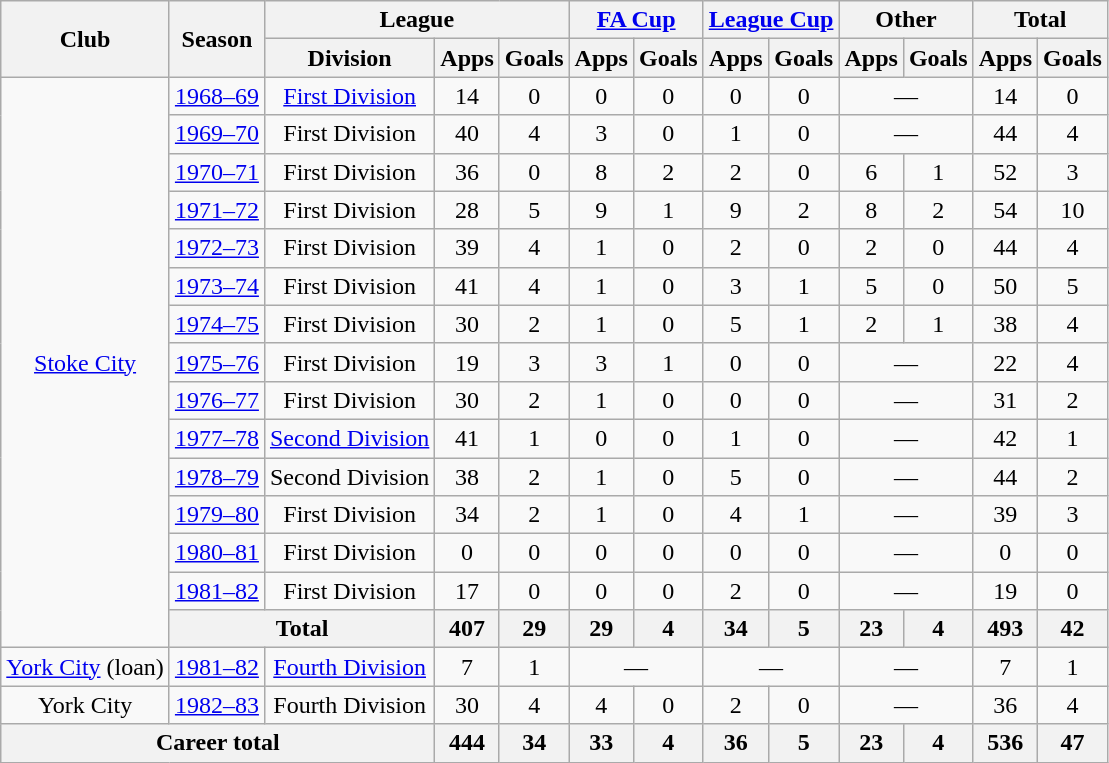<table class=wikitable style="text-align: center">
<tr>
<th rowspan="2">Club</th>
<th rowspan="2">Season</th>
<th colspan="3">League</th>
<th colspan="2"><a href='#'>FA Cup</a></th>
<th colspan="2"><a href='#'>League Cup</a></th>
<th colspan="2">Other</th>
<th colspan="2">Total</th>
</tr>
<tr>
<th>Division</th>
<th>Apps</th>
<th>Goals</th>
<th>Apps</th>
<th>Goals</th>
<th>Apps</th>
<th>Goals</th>
<th>Apps</th>
<th>Goals</th>
<th>Apps</th>
<th>Goals</th>
</tr>
<tr>
<td rowspan="15"><a href='#'>Stoke City</a></td>
<td><a href='#'>1968–69</a></td>
<td><a href='#'>First Division</a></td>
<td>14</td>
<td>0</td>
<td>0</td>
<td>0</td>
<td>0</td>
<td>0</td>
<td colspan="2">—</td>
<td>14</td>
<td>0</td>
</tr>
<tr>
<td><a href='#'>1969–70</a></td>
<td>First Division</td>
<td>40</td>
<td>4</td>
<td>3</td>
<td>0</td>
<td>1</td>
<td>0</td>
<td colspan="2">—</td>
<td>44</td>
<td>4</td>
</tr>
<tr>
<td><a href='#'>1970–71</a></td>
<td>First Division</td>
<td>36</td>
<td>0</td>
<td>8</td>
<td>2</td>
<td>2</td>
<td>0</td>
<td>6</td>
<td>1</td>
<td>52</td>
<td>3</td>
</tr>
<tr>
<td><a href='#'>1971–72</a></td>
<td>First Division</td>
<td>28</td>
<td>5</td>
<td>9</td>
<td>1</td>
<td>9</td>
<td>2</td>
<td>8</td>
<td>2</td>
<td>54</td>
<td>10</td>
</tr>
<tr>
<td><a href='#'>1972–73</a></td>
<td>First Division</td>
<td>39</td>
<td>4</td>
<td>1</td>
<td>0</td>
<td>2</td>
<td>0</td>
<td>2</td>
<td>0</td>
<td>44</td>
<td>4</td>
</tr>
<tr>
<td><a href='#'>1973–74</a></td>
<td>First Division</td>
<td>41</td>
<td>4</td>
<td>1</td>
<td>0</td>
<td>3</td>
<td>1</td>
<td>5</td>
<td>0</td>
<td>50</td>
<td>5</td>
</tr>
<tr>
<td><a href='#'>1974–75</a></td>
<td>First Division</td>
<td>30</td>
<td>2</td>
<td>1</td>
<td>0</td>
<td>5</td>
<td>1</td>
<td>2</td>
<td>1</td>
<td>38</td>
<td>4</td>
</tr>
<tr>
<td><a href='#'>1975–76</a></td>
<td>First Division</td>
<td>19</td>
<td>3</td>
<td>3</td>
<td>1</td>
<td>0</td>
<td>0</td>
<td colspan="2">—</td>
<td>22</td>
<td>4</td>
</tr>
<tr>
<td><a href='#'>1976–77</a></td>
<td>First Division</td>
<td>30</td>
<td>2</td>
<td>1</td>
<td>0</td>
<td>0</td>
<td>0</td>
<td colspan="2">—</td>
<td>31</td>
<td>2</td>
</tr>
<tr>
<td><a href='#'>1977–78</a></td>
<td><a href='#'>Second Division</a></td>
<td>41</td>
<td>1</td>
<td>0</td>
<td>0</td>
<td>1</td>
<td>0</td>
<td colspan="2">—</td>
<td>42</td>
<td>1</td>
</tr>
<tr>
<td><a href='#'>1978–79</a></td>
<td>Second Division</td>
<td>38</td>
<td>2</td>
<td>1</td>
<td>0</td>
<td>5</td>
<td>0</td>
<td colspan="2">—</td>
<td>44</td>
<td>2</td>
</tr>
<tr>
<td><a href='#'>1979–80</a></td>
<td>First Division</td>
<td>34</td>
<td>2</td>
<td>1</td>
<td>0</td>
<td>4</td>
<td>1</td>
<td colspan="2">—</td>
<td>39</td>
<td>3</td>
</tr>
<tr>
<td><a href='#'>1980–81</a></td>
<td>First Division</td>
<td>0</td>
<td>0</td>
<td>0</td>
<td>0</td>
<td>0</td>
<td>0</td>
<td colspan="2">—</td>
<td>0</td>
<td>0</td>
</tr>
<tr>
<td><a href='#'>1981–82</a></td>
<td>First Division</td>
<td>17</td>
<td>0</td>
<td>0</td>
<td>0</td>
<td>2</td>
<td>0</td>
<td colspan="2">—</td>
<td>19</td>
<td>0</td>
</tr>
<tr>
<th colspan="2">Total</th>
<th>407</th>
<th>29</th>
<th>29</th>
<th>4</th>
<th>34</th>
<th>5</th>
<th>23</th>
<th>4</th>
<th>493</th>
<th>42</th>
</tr>
<tr>
<td><a href='#'>York City</a> (loan)</td>
<td><a href='#'>1981–82</a></td>
<td><a href='#'>Fourth Division</a></td>
<td>7</td>
<td>1</td>
<td colspan="2">—</td>
<td colspan="2">—</td>
<td colspan="2">—</td>
<td>7</td>
<td>1</td>
</tr>
<tr>
<td>York City</td>
<td><a href='#'>1982–83</a></td>
<td>Fourth Division</td>
<td>30</td>
<td>4</td>
<td>4</td>
<td>0</td>
<td>2</td>
<td>0</td>
<td colspan="2">—</td>
<td>36</td>
<td>4</td>
</tr>
<tr>
<th colspan="3">Career total</th>
<th>444</th>
<th>34</th>
<th>33</th>
<th>4</th>
<th>36</th>
<th>5</th>
<th>23</th>
<th>4</th>
<th>536</th>
<th>47</th>
</tr>
</table>
